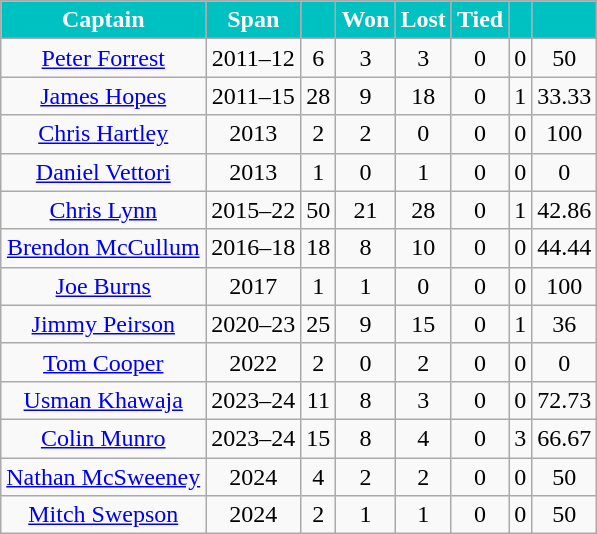<table class="wikitable" style="font-size:100%">
<tr>
<th style="background:#00c1c1; color:white">Captain</th>
<th style="background:#00c1c1; color:white">Span</th>
<th style="background:#00c1c1; color:white"></th>
<th style="background:#00c1c1; color:white">Won</th>
<th style="background:#00c1c1; color:white">Lost</th>
<th style="background:#00c1c1; color:white">Tied</th>
<th style="background:#00c1c1; color:white"></th>
<th style="background:#00c1c1; color:white"></th>
</tr>
<tr align="center">
<td><a href='#'>Peter Forrest</a></td>
<td>2011–12</td>
<td>6</td>
<td>3</td>
<td>3</td>
<td>0</td>
<td>0</td>
<td>50</td>
</tr>
<tr align="center">
<td><a href='#'>James Hopes</a></td>
<td>2011–15</td>
<td>28</td>
<td>9</td>
<td>18</td>
<td>0</td>
<td>1</td>
<td>33.33</td>
</tr>
<tr align="center">
<td><a href='#'>Chris Hartley</a></td>
<td>2013</td>
<td>2</td>
<td>2</td>
<td>0</td>
<td>0</td>
<td>0</td>
<td>100</td>
</tr>
<tr align="center">
<td><a href='#'>Daniel Vettori</a></td>
<td>2013</td>
<td>1</td>
<td>0</td>
<td>1</td>
<td>0</td>
<td>0</td>
<td>0</td>
</tr>
<tr align="center">
<td><a href='#'>Chris Lynn</a></td>
<td>2015–22</td>
<td>50</td>
<td>21</td>
<td>28</td>
<td>0</td>
<td>1</td>
<td>42.86</td>
</tr>
<tr align="center">
<td><a href='#'>Brendon McCullum</a></td>
<td>2016–18</td>
<td>18</td>
<td>8</td>
<td>10</td>
<td>0</td>
<td>0</td>
<td>44.44</td>
</tr>
<tr align="center">
<td><a href='#'>Joe Burns</a></td>
<td>2017</td>
<td>1</td>
<td>1</td>
<td>0</td>
<td>0</td>
<td>0</td>
<td>100</td>
</tr>
<tr align="center">
<td><a href='#'>Jimmy Peirson</a></td>
<td>2020–23</td>
<td>25</td>
<td>9</td>
<td>15</td>
<td>0</td>
<td>1</td>
<td>36</td>
</tr>
<tr align="center">
<td><a href='#'>Tom Cooper</a></td>
<td>2022</td>
<td>2</td>
<td>0</td>
<td>2</td>
<td>0</td>
<td>0</td>
<td>0</td>
</tr>
<tr align="center">
<td><a href='#'>Usman Khawaja</a></td>
<td>2023–24</td>
<td>11</td>
<td>8</td>
<td>3</td>
<td>0</td>
<td>0</td>
<td>72.73</td>
</tr>
<tr align="center">
<td><a href='#'>Colin Munro</a></td>
<td>2023–24</td>
<td>15</td>
<td>8</td>
<td>4</td>
<td>0</td>
<td>3</td>
<td>66.67</td>
</tr>
<tr align="center">
<td><a href='#'>Nathan McSweeney</a></td>
<td>2024</td>
<td>4</td>
<td>2</td>
<td>2</td>
<td>0</td>
<td>0</td>
<td>50</td>
</tr>
<tr align="center">
<td><a href='#'>Mitch Swepson</a></td>
<td>2024</td>
<td>2</td>
<td>1</td>
<td>1</td>
<td>0</td>
<td>0</td>
<td>50</td>
</tr>
</table>
